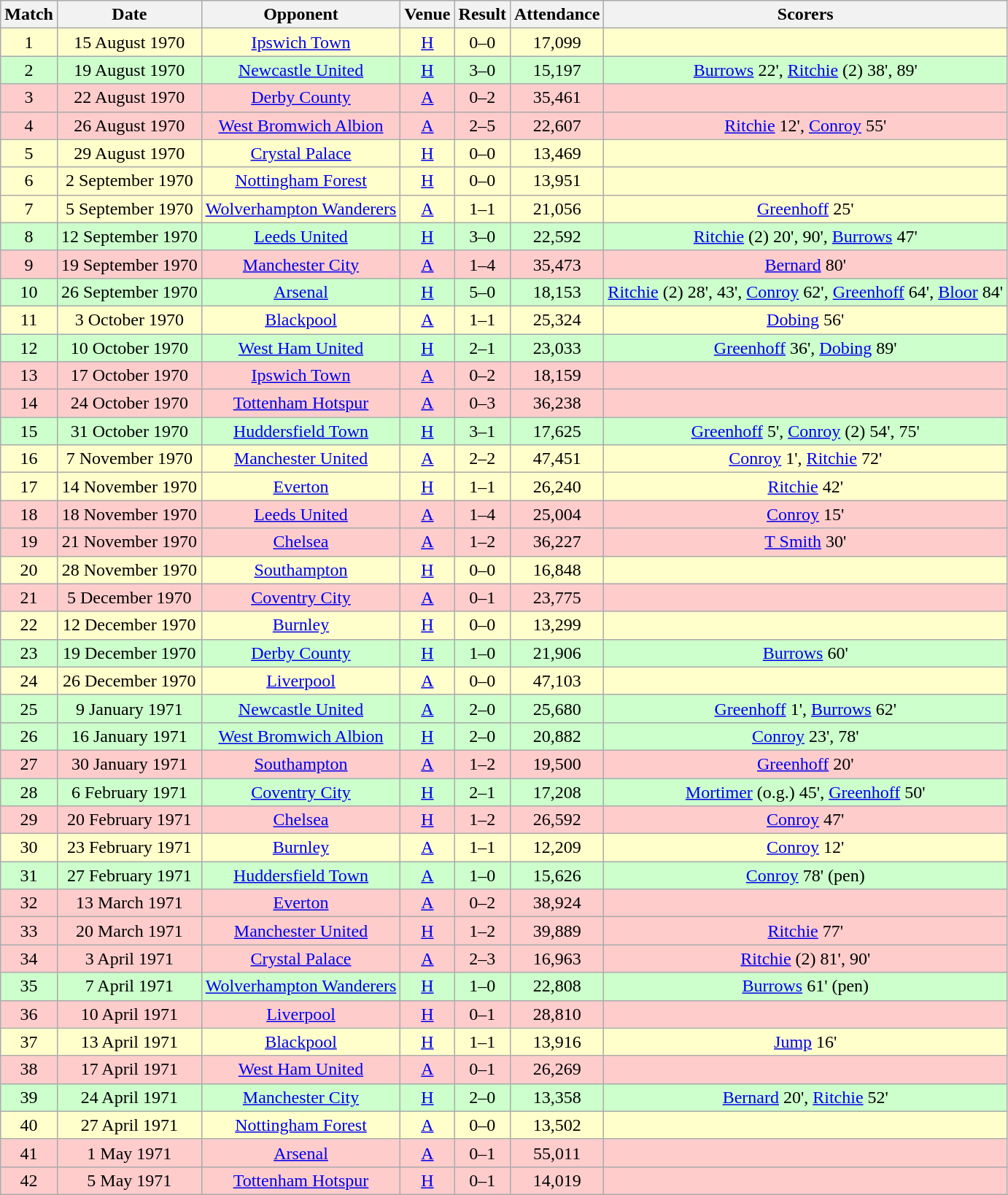<table class="wikitable" style="font-size:100%; text-align:center">
<tr>
<th>Match</th>
<th>Date</th>
<th>Opponent</th>
<th>Venue</th>
<th>Result</th>
<th>Attendance</th>
<th>Scorers</th>
</tr>
<tr style="background-color: #FFFFCC;">
<td>1</td>
<td>15 August 1970</td>
<td><a href='#'>Ipswich Town</a></td>
<td><a href='#'>H</a></td>
<td>0–0</td>
<td>17,099</td>
<td></td>
</tr>
<tr style="background-color: #CCFFCC;">
<td>2</td>
<td>19 August 1970</td>
<td><a href='#'>Newcastle United</a></td>
<td><a href='#'>H</a></td>
<td>3–0</td>
<td>15,197</td>
<td><a href='#'>Burrows</a> 22', <a href='#'>Ritchie</a> (2) 38', 89'</td>
</tr>
<tr style="background-color: #FFCCCC;">
<td>3</td>
<td>22 August 1970</td>
<td><a href='#'>Derby County</a></td>
<td><a href='#'>A</a></td>
<td>0–2</td>
<td>35,461</td>
<td></td>
</tr>
<tr style="background-color: #FFCCCC;">
<td>4</td>
<td>26 August 1970</td>
<td><a href='#'>West Bromwich Albion</a></td>
<td><a href='#'>A</a></td>
<td>2–5</td>
<td>22,607</td>
<td><a href='#'>Ritchie</a> 12', <a href='#'>Conroy</a> 55'</td>
</tr>
<tr style="background-color: #FFFFCC;">
<td>5</td>
<td>29 August 1970</td>
<td><a href='#'>Crystal Palace</a></td>
<td><a href='#'>H</a></td>
<td>0–0</td>
<td>13,469</td>
<td></td>
</tr>
<tr style="background-color: #FFFFCC;">
<td>6</td>
<td>2 September 1970</td>
<td><a href='#'>Nottingham Forest</a></td>
<td><a href='#'>H</a></td>
<td>0–0</td>
<td>13,951</td>
<td></td>
</tr>
<tr style="background-color: #FFFFCC;">
<td>7</td>
<td>5 September 1970</td>
<td><a href='#'>Wolverhampton Wanderers</a></td>
<td><a href='#'>A</a></td>
<td>1–1</td>
<td>21,056</td>
<td><a href='#'>Greenhoff</a> 25'</td>
</tr>
<tr style="background-color: #CCFFCC;">
<td>8</td>
<td>12 September 1970</td>
<td><a href='#'>Leeds United</a></td>
<td><a href='#'>H</a></td>
<td>3–0</td>
<td>22,592</td>
<td><a href='#'>Ritchie</a> (2) 20', 90', <a href='#'>Burrows</a> 47'</td>
</tr>
<tr style="background-color: #FFCCCC;">
<td>9</td>
<td>19 September 1970</td>
<td><a href='#'>Manchester City</a></td>
<td><a href='#'>A</a></td>
<td>1–4</td>
<td>35,473</td>
<td><a href='#'>Bernard</a> 80'</td>
</tr>
<tr style="background-color: #CCFFCC;">
<td>10</td>
<td>26 September 1970</td>
<td><a href='#'>Arsenal</a></td>
<td><a href='#'>H</a></td>
<td>5–0</td>
<td>18,153</td>
<td><a href='#'>Ritchie</a> (2) 28', 43', <a href='#'>Conroy</a> 62', <a href='#'>Greenhoff</a> 64', <a href='#'>Bloor</a> 84'</td>
</tr>
<tr style="background-color: #FFFFCC;">
<td>11</td>
<td>3 October 1970</td>
<td><a href='#'>Blackpool</a></td>
<td><a href='#'>A</a></td>
<td>1–1</td>
<td>25,324</td>
<td><a href='#'>Dobing</a> 56'</td>
</tr>
<tr style="background-color: #CCFFCC;">
<td>12</td>
<td>10 October 1970</td>
<td><a href='#'>West Ham United</a></td>
<td><a href='#'>H</a></td>
<td>2–1</td>
<td>23,033</td>
<td><a href='#'>Greenhoff</a> 36', <a href='#'>Dobing</a> 89'</td>
</tr>
<tr style="background-color: #FFCCCC;">
<td>13</td>
<td>17 October 1970</td>
<td><a href='#'>Ipswich Town</a></td>
<td><a href='#'>A</a></td>
<td>0–2</td>
<td>18,159</td>
<td></td>
</tr>
<tr style="background-color: #FFCCCC;">
<td>14</td>
<td>24 October 1970</td>
<td><a href='#'>Tottenham Hotspur</a></td>
<td><a href='#'>A</a></td>
<td>0–3</td>
<td>36,238</td>
<td></td>
</tr>
<tr style="background-color: #CCFFCC;">
<td>15</td>
<td>31 October 1970</td>
<td><a href='#'>Huddersfield Town</a></td>
<td><a href='#'>H</a></td>
<td>3–1</td>
<td>17,625</td>
<td><a href='#'>Greenhoff</a> 5', <a href='#'>Conroy</a> (2) 54', 75'</td>
</tr>
<tr style="background-color: #FFFFCC;">
<td>16</td>
<td>7 November 1970</td>
<td><a href='#'>Manchester United</a></td>
<td><a href='#'>A</a></td>
<td>2–2</td>
<td>47,451</td>
<td><a href='#'>Conroy</a> 1', <a href='#'>Ritchie</a> 72'</td>
</tr>
<tr style="background-color: #FFFFCC;">
<td>17</td>
<td>14 November 1970</td>
<td><a href='#'>Everton</a></td>
<td><a href='#'>H</a></td>
<td>1–1</td>
<td>26,240</td>
<td><a href='#'>Ritchie</a> 42'</td>
</tr>
<tr style="background-color: #FFCCCC;">
<td>18</td>
<td>18 November 1970</td>
<td><a href='#'>Leeds United</a></td>
<td><a href='#'>A</a></td>
<td>1–4</td>
<td>25,004</td>
<td><a href='#'>Conroy</a> 15'</td>
</tr>
<tr style="background-color: #FFCCCC;">
<td>19</td>
<td>21 November 1970</td>
<td><a href='#'>Chelsea</a></td>
<td><a href='#'>A</a></td>
<td>1–2</td>
<td>36,227</td>
<td><a href='#'>T Smith</a> 30'</td>
</tr>
<tr style="background-color: #FFFFCC;">
<td>20</td>
<td>28 November 1970</td>
<td><a href='#'>Southampton</a></td>
<td><a href='#'>H</a></td>
<td>0–0</td>
<td>16,848</td>
<td></td>
</tr>
<tr style="background-color: #FFCCCC;">
<td>21</td>
<td>5 December 1970</td>
<td><a href='#'>Coventry City</a></td>
<td><a href='#'>A</a></td>
<td>0–1</td>
<td>23,775</td>
<td></td>
</tr>
<tr style="background-color: #FFFFCC;">
<td>22</td>
<td>12 December 1970</td>
<td><a href='#'>Burnley</a></td>
<td><a href='#'>H</a></td>
<td>0–0</td>
<td>13,299</td>
<td></td>
</tr>
<tr style="background-color: #CCFFCC;">
<td>23</td>
<td>19 December 1970</td>
<td><a href='#'>Derby County</a></td>
<td><a href='#'>H</a></td>
<td>1–0</td>
<td>21,906</td>
<td><a href='#'>Burrows</a> 60'</td>
</tr>
<tr style="background-color: #FFFFCC;">
<td>24</td>
<td>26 December 1970</td>
<td><a href='#'>Liverpool</a></td>
<td><a href='#'>A</a></td>
<td>0–0</td>
<td>47,103</td>
<td></td>
</tr>
<tr style="background-color: #CCFFCC;">
<td>25</td>
<td>9 January 1971</td>
<td><a href='#'>Newcastle United</a></td>
<td><a href='#'>A</a></td>
<td>2–0</td>
<td>25,680</td>
<td><a href='#'>Greenhoff</a> 1', <a href='#'>Burrows</a> 62'</td>
</tr>
<tr style="background-color: #CCFFCC;">
<td>26</td>
<td>16 January 1971</td>
<td><a href='#'>West Bromwich Albion</a></td>
<td><a href='#'>H</a></td>
<td>2–0</td>
<td>20,882</td>
<td><a href='#'>Conroy</a> 23', 78'</td>
</tr>
<tr style="background-color: #FFCCCC;">
<td>27</td>
<td>30 January 1971</td>
<td><a href='#'>Southampton</a></td>
<td><a href='#'>A</a></td>
<td>1–2</td>
<td>19,500</td>
<td><a href='#'>Greenhoff</a> 20'</td>
</tr>
<tr style="background-color: #CCFFCC;">
<td>28</td>
<td>6 February 1971</td>
<td><a href='#'>Coventry City</a></td>
<td><a href='#'>H</a></td>
<td>2–1</td>
<td>17,208</td>
<td><a href='#'>Mortimer</a> (o.g.) 45', <a href='#'>Greenhoff</a> 50'</td>
</tr>
<tr style="background-color: #FFCCCC;">
<td>29</td>
<td>20 February 1971</td>
<td><a href='#'>Chelsea</a></td>
<td><a href='#'>H</a></td>
<td>1–2</td>
<td>26,592</td>
<td><a href='#'>Conroy</a> 47'</td>
</tr>
<tr style="background-color: #FFFFCC;">
<td>30</td>
<td>23 February 1971</td>
<td><a href='#'>Burnley</a></td>
<td><a href='#'>A</a></td>
<td>1–1</td>
<td>12,209</td>
<td><a href='#'>Conroy</a> 12'</td>
</tr>
<tr style="background-color: #CCFFCC;">
<td>31</td>
<td>27 February 1971</td>
<td><a href='#'>Huddersfield Town</a></td>
<td><a href='#'>A</a></td>
<td>1–0</td>
<td>15,626</td>
<td><a href='#'>Conroy</a> 78' (pen)</td>
</tr>
<tr style="background-color: #FFCCCC;">
<td>32</td>
<td>13 March 1971</td>
<td><a href='#'>Everton</a></td>
<td><a href='#'>A</a></td>
<td>0–2</td>
<td>38,924</td>
<td></td>
</tr>
<tr style="background-color: #FFCCCC;">
<td>33</td>
<td>20 March 1971</td>
<td><a href='#'>Manchester United</a></td>
<td><a href='#'>H</a></td>
<td>1–2</td>
<td>39,889</td>
<td><a href='#'>Ritchie</a> 77'</td>
</tr>
<tr style="background-color: #FFCCCC;">
<td>34</td>
<td>3 April 1971</td>
<td><a href='#'>Crystal Palace</a></td>
<td><a href='#'>A</a></td>
<td>2–3</td>
<td>16,963</td>
<td><a href='#'>Ritchie</a> (2) 81', 90'</td>
</tr>
<tr style="background-color: #CCFFCC;">
<td>35</td>
<td>7 April 1971</td>
<td><a href='#'>Wolverhampton Wanderers</a></td>
<td><a href='#'>H</a></td>
<td>1–0</td>
<td>22,808</td>
<td><a href='#'>Burrows</a> 61' (pen)</td>
</tr>
<tr style="background-color: #FFCCCC;">
<td>36</td>
<td>10 April 1971</td>
<td><a href='#'>Liverpool</a></td>
<td><a href='#'>H</a></td>
<td>0–1</td>
<td>28,810</td>
<td></td>
</tr>
<tr style="background-color: #FFFFCC;">
<td>37</td>
<td>13 April 1971</td>
<td><a href='#'>Blackpool</a></td>
<td><a href='#'>H</a></td>
<td>1–1</td>
<td>13,916</td>
<td><a href='#'>Jump</a> 16'</td>
</tr>
<tr style="background-color: #FFCCCC;">
<td>38</td>
<td>17 April 1971</td>
<td><a href='#'>West Ham United</a></td>
<td><a href='#'>A</a></td>
<td>0–1</td>
<td>26,269</td>
<td></td>
</tr>
<tr style="background-color: #CCFFCC;">
<td>39</td>
<td>24 April 1971</td>
<td><a href='#'>Manchester City</a></td>
<td><a href='#'>H</a></td>
<td>2–0</td>
<td>13,358</td>
<td><a href='#'>Bernard</a> 20', <a href='#'>Ritchie</a> 52'</td>
</tr>
<tr style="background-color: #FFFFCC;">
<td>40</td>
<td>27 April 1971</td>
<td><a href='#'>Nottingham Forest</a></td>
<td><a href='#'>A</a></td>
<td>0–0</td>
<td>13,502</td>
<td></td>
</tr>
<tr style="background-color: #FFCCCC;">
<td>41</td>
<td>1 May 1971</td>
<td><a href='#'>Arsenal</a></td>
<td><a href='#'>A</a></td>
<td>0–1</td>
<td>55,011</td>
<td></td>
</tr>
<tr style="background-color: #FFCCCC;">
<td>42</td>
<td>5 May 1971</td>
<td><a href='#'>Tottenham Hotspur</a></td>
<td><a href='#'>H</a></td>
<td>0–1</td>
<td>14,019</td>
<td></td>
</tr>
</table>
